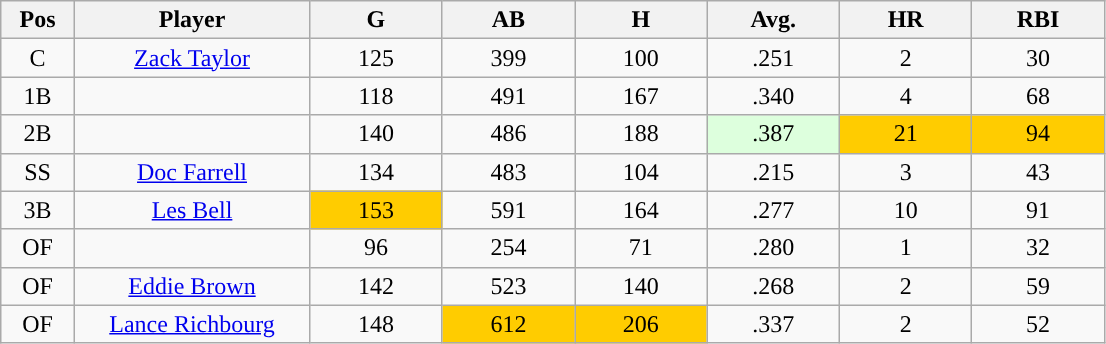<table class="wikitable sortable">
<tr>
<th bgcolor="#DDDDFF" width="5%">Pos</th>
<th bgcolor="#DDDDFF" width="16%">Player</th>
<th bgcolor="#DDDDFF" width="9%">G</th>
<th bgcolor="#DDDDFF" width="9%">AB</th>
<th bgcolor="#DDDDFF" width="9%">H</th>
<th bgcolor="#DDDDFF" width="9%">Avg.</th>
<th bgcolor="#DDDDFF" width="9%">HR</th>
<th bgcolor="#DDDDFF" width="9%">RBI</th>
</tr>
<tr align="center">
<td>C</td>
<td><a href='#'>Zack Taylor</a></td>
<td>125</td>
<td>399</td>
<td>100</td>
<td>.251</td>
<td>2</td>
<td>30</td>
</tr>
<tr align="center">
<td>1B</td>
<td></td>
<td>118</td>
<td>491</td>
<td>167</td>
<td>.340</td>
<td>4</td>
<td>68</td>
</tr>
<tr align="center">
<td>2B</td>
<td></td>
<td>140</td>
<td>486</td>
<td>188</td>
<td style="background:#DDFFDD;">.387</td>
<td style="background:#fc0;">21</td>
<td style="background:#fc0;">94</td>
</tr>
<tr align="center">
<td>SS</td>
<td><a href='#'>Doc Farrell</a></td>
<td>134</td>
<td>483</td>
<td>104</td>
<td>.215</td>
<td>3</td>
<td>43</td>
</tr>
<tr align="center">
<td>3B</td>
<td><a href='#'>Les Bell</a></td>
<td style="background:#fc0;">153</td>
<td>591</td>
<td>164</td>
<td>.277</td>
<td>10</td>
<td>91</td>
</tr>
<tr align="center">
<td>OF</td>
<td></td>
<td>96</td>
<td>254</td>
<td>71</td>
<td>.280</td>
<td>1</td>
<td>32</td>
</tr>
<tr align="center">
<td>OF</td>
<td><a href='#'>Eddie Brown</a></td>
<td>142</td>
<td>523</td>
<td>140</td>
<td>.268</td>
<td>2</td>
<td>59</td>
</tr>
<tr align="center">
<td>OF</td>
<td><a href='#'>Lance Richbourg</a></td>
<td>148</td>
<td style="background:#fc0;">612</td>
<td style="background:#fc0;">206</td>
<td>.337</td>
<td>2</td>
<td>52</td>
</tr>
</table>
